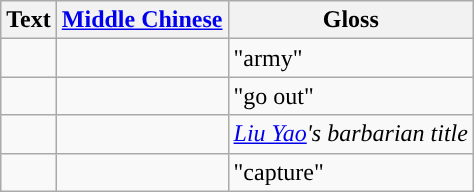<table class="wikitable">
<tr>
<th>Text</th>
<th><a href='#'>Middle Chinese</a></th>
<th>Gloss</th>
</tr>
<tr>
<td></td>
<td></td>
<td> "army"</td>
</tr>
<tr>
<td></td>
<td></td>
<td> "go out"</td>
</tr>
<tr>
<td></td>
<td></td>
<td> <em><a href='#'>Liu Yao</a>'s barbarian title</em></td>
</tr>
<tr>
<td></td>
<td></td>
<td> "capture"</td>
</tr>
</table>
